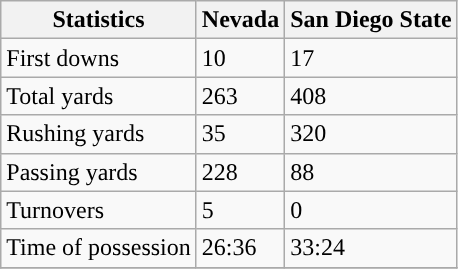<table class="wikitable">
<tr>
<th>Statistics</th>
<th>Nevada</th>
<th>San Diego State</th>
</tr>
<tr>
<td>First downs</td>
<td>10</td>
<td>17</td>
</tr>
<tr>
<td>Total yards</td>
<td>263</td>
<td>408</td>
</tr>
<tr>
<td>Rushing yards</td>
<td>35</td>
<td>320</td>
</tr>
<tr>
<td>Passing yards</td>
<td>228</td>
<td>88</td>
</tr>
<tr>
<td>Turnovers</td>
<td>5</td>
<td>0</td>
</tr>
<tr>
<td>Time of possession</td>
<td>26:36</td>
<td>33:24</td>
</tr>
<tr>
</tr>
</table>
